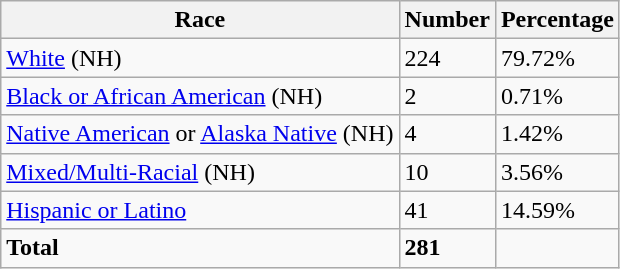<table class="wikitable">
<tr>
<th>Race</th>
<th>Number</th>
<th>Percentage</th>
</tr>
<tr>
<td><a href='#'>White</a> (NH)</td>
<td>224</td>
<td>79.72%</td>
</tr>
<tr>
<td><a href='#'>Black or African American</a> (NH)</td>
<td>2</td>
<td>0.71%</td>
</tr>
<tr>
<td><a href='#'>Native American</a> or <a href='#'>Alaska Native</a> (NH)</td>
<td>4</td>
<td>1.42%</td>
</tr>
<tr>
<td><a href='#'>Mixed/Multi-Racial</a> (NH)</td>
<td>10</td>
<td>3.56%</td>
</tr>
<tr>
<td><a href='#'>Hispanic or Latino</a></td>
<td>41</td>
<td>14.59%</td>
</tr>
<tr>
<td><strong>Total</strong></td>
<td><strong>281</strong></td>
<td></td>
</tr>
</table>
